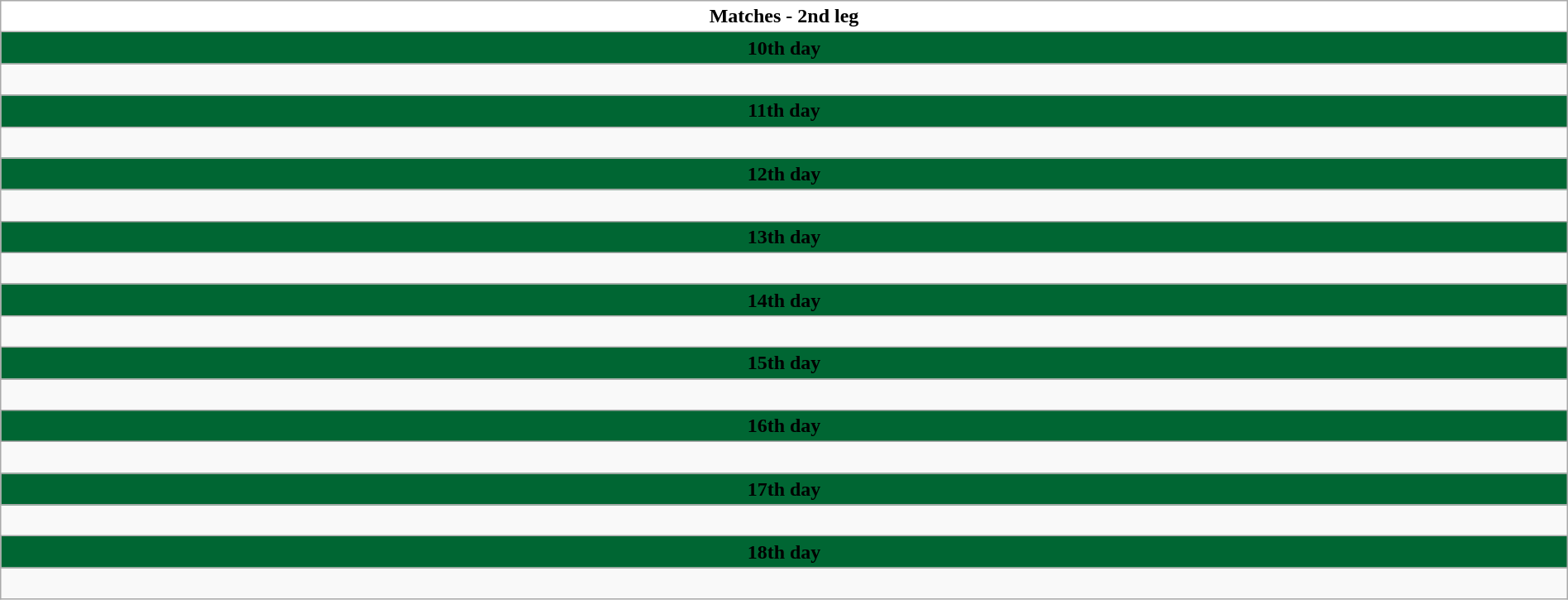<table class="wikitable collapsible collapsed" style="width:100%">
<tr>
<th style="background-color:#FFFFFF;"><span>Matches - 2nd leg</span></th>
</tr>
<tr>
<th style="background-color:#006633;"><span>10th day</span></th>
</tr>
<tr>
<td><br>



</td>
</tr>
<tr>
<th style="background-color:#006633;"><span>11th day</span></th>
</tr>
<tr>
<td><br>



</td>
</tr>
<tr>
<th style="background-color:#006633;"><span>12th day</span></th>
</tr>
<tr>
<td><br>



</td>
</tr>
<tr>
<th style="background-color:#006633;"><span>13th day</span></th>
</tr>
<tr>
<td><br>



</td>
</tr>
<tr>
<th style="background-color:#006633;"><span>14th day</span></th>
</tr>
<tr>
<td><br>



</td>
</tr>
<tr>
<th style="background-color:#006633;"><span>15th day</span></th>
</tr>
<tr>
<td><br>



</td>
</tr>
<tr>
<th style="background-color:#006633;"><span>16th day</span></th>
</tr>
<tr>
<td><br>



</td>
</tr>
<tr>
<th style="background-color:#006633;"><span>17th day</span></th>
</tr>
<tr>
<td><br>



</td>
</tr>
<tr>
<th style="background-color:#006633;"><span>18th day</span></th>
</tr>
<tr>
<td><br>



</td>
</tr>
</table>
